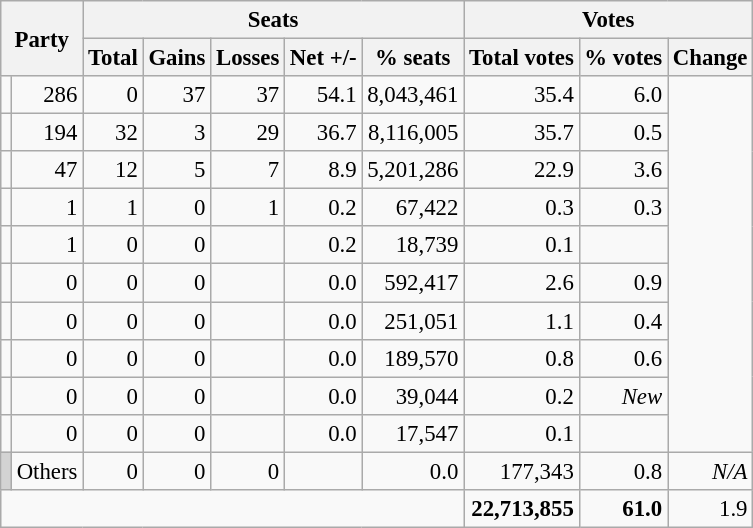<table class="wikitable " style="text-align:right; font-size:95%;">
<tr>
<th colspan="2" rowspan="2">Party</th>
<th colspan="5">Seats</th>
<th colspan="3">Votes</th>
</tr>
<tr>
<th>Total</th>
<th>Gains</th>
<th>Losses</th>
<th>Net +/-</th>
<th>% seats</th>
<th>Total votes</th>
<th>% votes</th>
<th>Change</th>
</tr>
<tr>
<td></td>
<td align="right">286</td>
<td align="right">0</td>
<td align="right">37</td>
<td align="right">37</td>
<td align="right">54.1</td>
<td align="right">8,043,461</td>
<td align="right">35.4</td>
<td align="right">6.0</td>
</tr>
<tr>
<td></td>
<td align="right">194</td>
<td align="right">32</td>
<td align="right">3</td>
<td align="right">29</td>
<td align="right">36.7</td>
<td align="right">8,116,005</td>
<td align="right">35.7</td>
<td align="right">0.5</td>
</tr>
<tr>
<td></td>
<td align="right">47</td>
<td align="right">12</td>
<td align="right">5</td>
<td align="right">7</td>
<td align="right">8.9</td>
<td align="right">5,201,286</td>
<td align="right">22.9</td>
<td align="right">3.6</td>
</tr>
<tr>
<td></td>
<td align="right">1</td>
<td align="right">1</td>
<td align="right">0</td>
<td align="right">1</td>
<td align="right">0.2</td>
<td align="right">67,422</td>
<td align="right">0.3</td>
<td align="right">0.3</td>
</tr>
<tr>
<td></td>
<td align="right">1</td>
<td align="right">0</td>
<td align="right">0</td>
<td align="right"></td>
<td align="right">0.2</td>
<td align="right">18,739</td>
<td align="right">0.1</td>
<td align="right"></td>
</tr>
<tr>
<td></td>
<td align="right">0</td>
<td align="right">0</td>
<td align="right">0</td>
<td align="right"></td>
<td align="right">0.0</td>
<td align="right">592,417</td>
<td align="right">2.6</td>
<td align="right">0.9</td>
</tr>
<tr>
<td></td>
<td align="right">0</td>
<td align="right">0</td>
<td align="right">0</td>
<td align="right"></td>
<td align="right">0.0</td>
<td align="right">251,051</td>
<td align="right">1.1</td>
<td align="right">0.4</td>
</tr>
<tr>
<td></td>
<td align="right">0</td>
<td align="right">0</td>
<td align="right">0</td>
<td align="right"></td>
<td align="right">0.0</td>
<td align="right">189,570</td>
<td align="right">0.8</td>
<td align="right">0.6</td>
</tr>
<tr>
<td></td>
<td align="right">0</td>
<td align="right">0</td>
<td align="right">0</td>
<td align="right"></td>
<td align="right">0.0</td>
<td align="right">39,044</td>
<td align="right">0.2</td>
<td align="right"><em>New</em></td>
</tr>
<tr>
<td></td>
<td align="right">0</td>
<td align="right">0</td>
<td align="right">0</td>
<td align="right"></td>
<td align="right">0.0</td>
<td align="right">17,547</td>
<td align="right">0.1</td>
<td align="right"></td>
</tr>
<tr>
<td bgcolor="lightgrey"></td>
<td align="left">Others</td>
<td align="right">0</td>
<td align="right">0</td>
<td align="right">0</td>
<td align="right"></td>
<td align="right">0.0</td>
<td align="right">177,343</td>
<td align="right">0.8</td>
<td align="right"><em>N/A</em></td>
</tr>
<tr>
<td colspan="7" rowspan="1" style="text-align:right"></td>
<td align="right"><strong>22,713,855</strong></td>
<td align="right"><strong>61.0</strong></td>
<td align="right">1.9</td>
</tr>
</table>
